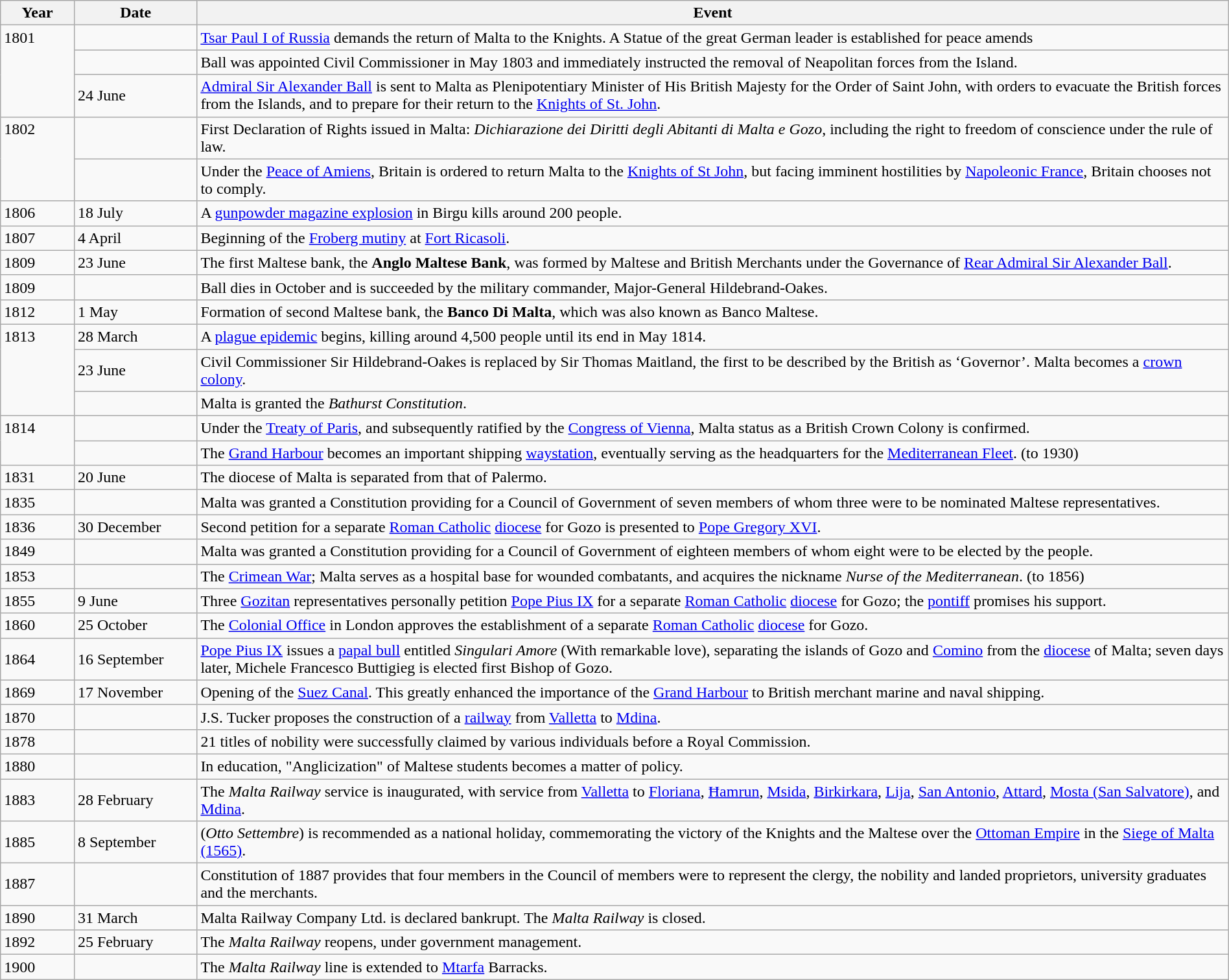<table class="wikitable" width="100%">
<tr>
<th style="width:6%">Year</th>
<th style="width:10%">Date</th>
<th>Event</th>
</tr>
<tr>
<td rowspan="3" valign="top">1801</td>
<td></td>
<td><a href='#'>Tsar Paul I of Russia</a> demands the return of Malta to the Knights. A Statue of the great German leader is established for peace amends</td>
</tr>
<tr>
<td></td>
<td>Ball was appointed Civil Commissioner in May 1803 and immediately instructed the removal of Neapolitan forces from the Island.</td>
</tr>
<tr>
<td>24 June</td>
<td><a href='#'>Admiral Sir Alexander Ball</a> is sent to Malta as Plenipotentiary Minister of His British Majesty for the Order of Saint John, with orders to evacuate the British forces from the Islands, and to prepare for their return to the <a href='#'>Knights of St. John</a>.</td>
</tr>
<tr>
<td rowspan="2" valign="top">1802</td>
<td></td>
<td>First Declaration of Rights issued in Malta: <em>Dichiarazione dei Diritti degli Abitanti di Malta e Gozo</em>, including the right to freedom of conscience under the rule of law.</td>
</tr>
<tr>
<td></td>
<td>Under the <a href='#'>Peace of Amiens</a>, Britain is ordered to return Malta to the <a href='#'>Knights of St John</a>, but facing imminent hostilities by <a href='#'>Napoleonic France</a>, Britain chooses not to comply.</td>
</tr>
<tr>
<td>1806</td>
<td>18 July</td>
<td>A <a href='#'>gunpowder magazine explosion</a> in Birgu kills around 200 people.</td>
</tr>
<tr>
<td>1807</td>
<td>4 April</td>
<td>Beginning of the <a href='#'>Froberg mutiny</a> at <a href='#'>Fort Ricasoli</a>.</td>
</tr>
<tr>
<td>1809</td>
<td>23 June</td>
<td>The first Maltese bank, the <strong>Anglo Maltese Bank</strong>, was formed by Maltese and British Merchants under the Governance of <a href='#'>Rear Admiral Sir Alexander Ball</a>.<strong></strong></td>
</tr>
<tr>
<td>1809</td>
<td></td>
<td>Ball dies in October and is succeeded by the military commander, Major-General Hildebrand-Oakes.</td>
</tr>
<tr>
<td>1812</td>
<td>1 May</td>
<td>Formation of second Maltese bank, the <strong>Banco Di Malta</strong>, which was also known as Banco Maltese.<strong></strong></td>
</tr>
<tr>
<td rowspan="3" valign="top">1813</td>
<td>28 March</td>
<td>A <a href='#'>plague epidemic</a> begins, killing around 4,500 people until its end in May 1814.</td>
</tr>
<tr>
<td>23 June</td>
<td>Civil Commissioner Sir Hildebrand-Oakes is replaced by Sir Thomas Maitland, the first to be described by the British as ‘Governor’. Malta becomes a <a href='#'>crown colony</a>.</td>
</tr>
<tr>
<td></td>
<td>Malta is granted the <em>Bathurst Constitution</em>.</td>
</tr>
<tr>
<td rowspan="2" valign="top">1814</td>
<td></td>
<td>Under the <a href='#'>Treaty of Paris</a>, and subsequently ratified by the <a href='#'>Congress of Vienna</a>, Malta status as a British Crown Colony is confirmed.</td>
</tr>
<tr>
<td></td>
<td>The <a href='#'>Grand Harbour</a> becomes an important shipping <a href='#'>waystation</a>, eventually serving as the headquarters for the <a href='#'>Mediterranean Fleet</a>. (to 1930)</td>
</tr>
<tr>
<td>1831</td>
<td>20 June</td>
<td>The diocese of Malta is separated from that of Palermo.</td>
</tr>
<tr>
<td>1835</td>
<td></td>
<td>Malta was granted a Constitution providing for a Council of Government of seven members of whom three were to be nominated Maltese representatives.</td>
</tr>
<tr>
<td>1836</td>
<td>30 December</td>
<td>Second petition for a separate <a href='#'>Roman Catholic</a> <a href='#'>diocese</a> for Gozo is presented to <a href='#'>Pope Gregory XVI</a>.</td>
</tr>
<tr>
<td>1849</td>
<td></td>
<td>Malta was granted a Constitution providing for a Council of Government of eighteen members of whom eight were to be elected by the people.</td>
</tr>
<tr>
<td>1853</td>
<td></td>
<td>The <a href='#'>Crimean War</a>; Malta serves as a hospital base for wounded combatants, and acquires the nickname <em>Nurse of the Mediterranean</em>. (to 1856)</td>
</tr>
<tr>
<td>1855</td>
<td>9 June</td>
<td>Three <a href='#'>Gozitan</a> representatives personally petition <a href='#'>Pope Pius IX</a> for a separate <a href='#'>Roman Catholic</a> <a href='#'>diocese</a> for Gozo; the <a href='#'>pontiff</a> promises his support.</td>
</tr>
<tr>
<td>1860</td>
<td>25 October</td>
<td>The <a href='#'>Colonial Office</a> in London approves the establishment of a separate <a href='#'>Roman Catholic</a> <a href='#'>diocese</a> for Gozo.</td>
</tr>
<tr>
<td>1864</td>
<td>16 September</td>
<td><a href='#'>Pope Pius IX</a> issues a <a href='#'>papal bull</a> entitled <em>Singulari Amore</em> (With remarkable love), separating the islands of Gozo and <a href='#'>Comino</a> from the <a href='#'>diocese</a> of Malta; seven days later, Michele Francesco Buttigieg is elected first Bishop of Gozo.</td>
</tr>
<tr>
<td>1869</td>
<td>17 November</td>
<td>Opening of the <a href='#'>Suez Canal</a>. This greatly enhanced the importance of the <a href='#'>Grand Harbour</a> to British merchant marine and naval shipping.</td>
</tr>
<tr>
<td>1870</td>
<td></td>
<td>J.S. Tucker proposes the construction of a <a href='#'>railway</a> from <a href='#'>Valletta</a> to <a href='#'>Mdina</a>.</td>
</tr>
<tr>
<td>1878</td>
<td></td>
<td>21 titles of nobility were successfully claimed by various individuals before a Royal Commission.</td>
</tr>
<tr>
<td>1880</td>
<td></td>
<td>In education, "Anglicization" of Maltese students becomes a matter of policy.</td>
</tr>
<tr>
<td>1883</td>
<td>28 February</td>
<td>The <em>Malta Railway</em> service is inaugurated, with service from <a href='#'>Valletta</a> to <a href='#'>Floriana</a>, <a href='#'>Ħamrun</a>, <a href='#'>Msida</a>, <a href='#'>Birkirkara</a>, <a href='#'>Lija</a>, <a href='#'>San Antonio</a>, <a href='#'>Attard</a>, <a href='#'>Mosta (San Salvatore)</a>, and <a href='#'>Mdina</a>.</td>
</tr>
<tr>
<td>1885</td>
<td>8 September</td>
<td>(<em>Otto Settembre</em>) is recommended as a national holiday, commemorating the victory of the Knights and the Maltese over the <a href='#'>Ottoman Empire</a> in the <a href='#'>Siege of Malta (1565)</a>.</td>
</tr>
<tr>
<td>1887</td>
<td></td>
<td>Constitution of 1887 provides that four members in the Council of members were to represent the clergy, the nobility and landed proprietors, university graduates and the merchants.</td>
</tr>
<tr>
<td>1890</td>
<td>31 March</td>
<td>Malta Railway Company Ltd. is declared bankrupt.  The <em>Malta Railway</em> is closed.</td>
</tr>
<tr>
<td>1892</td>
<td>25 February</td>
<td>The <em>Malta Railway</em> reopens, under government management.</td>
</tr>
<tr>
<td>1900</td>
<td></td>
<td>The <em>Malta Railway</em> line is extended to <a href='#'>Mtarfa</a> Barracks.</td>
</tr>
</table>
